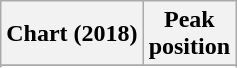<table class="wikitable sortable plainrowheaders" style="text-align:center">
<tr>
<th scope="col">Chart (2018)</th>
<th scope="col">Peak<br> position</th>
</tr>
<tr>
</tr>
<tr>
</tr>
<tr>
</tr>
</table>
